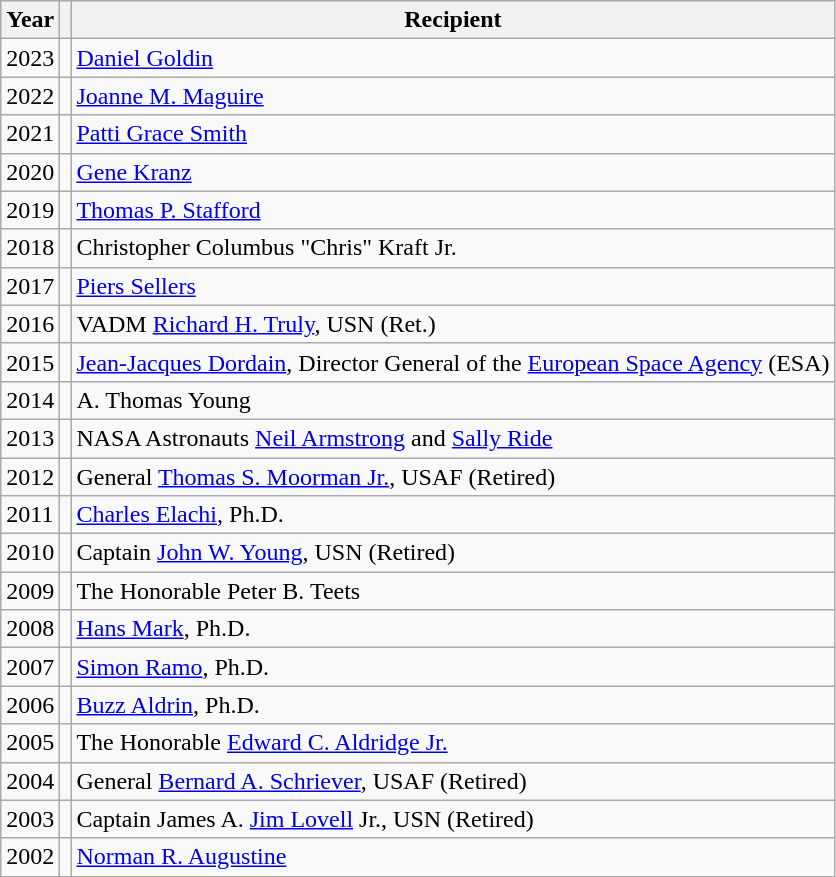<table class="wikitable">
<tr>
<th>Year</th>
<th></th>
<th>Recipient</th>
</tr>
<tr>
<td>2023</td>
<td></td>
<td><a href='#'>Daniel Goldin</a></td>
</tr>
<tr>
<td>2022</td>
<td></td>
<td><a href='#'>Joanne M. Maguire</a></td>
</tr>
<tr>
<td>2021</td>
<td></td>
<td><a href='#'>Patti Grace Smith</a></td>
</tr>
<tr>
<td>2020</td>
<td></td>
<td><a href='#'>Gene Kranz</a></td>
</tr>
<tr>
<td>2019</td>
<td></td>
<td><a href='#'>Thomas P. Stafford</a></td>
</tr>
<tr>
<td>2018</td>
<td></td>
<td>Christopher Columbus "Chris" Kraft Jr.</td>
</tr>
<tr>
<td>2017</td>
<td></td>
<td><a href='#'>Piers Sellers</a></td>
</tr>
<tr |->
<td>2016</td>
<td></td>
<td>VADM <a href='#'>Richard H. Truly</a>, USN (Ret.)</td>
</tr>
<tr |->
<td>2015</td>
<td></td>
<td><a href='#'>Jean-Jacques Dordain</a>, Director General of the <a href='#'>European Space Agency</a> (ESA)</td>
</tr>
<tr |->
<td>2014</td>
<td></td>
<td>A. Thomas Young</td>
</tr>
<tr |->
<td>2013</td>
<td></td>
<td>NASA Astronauts <a href='#'>Neil Armstrong</a> and <a href='#'>Sally Ride</a></td>
</tr>
<tr |->
<td>2012</td>
<td></td>
<td>General <a href='#'>Thomas S. Moorman Jr.</a>, USAF (Retired)</td>
</tr>
<tr |->
<td>2011</td>
<td></td>
<td><a href='#'>Charles Elachi</a>, Ph.D.</td>
</tr>
<tr>
<td>2010</td>
<td></td>
<td>Captain <a href='#'>John W. Young</a>, USN (Retired)</td>
</tr>
<tr>
<td>2009</td>
<td></td>
<td>The Honorable Peter B. Teets</td>
</tr>
<tr>
<td>2008</td>
<td></td>
<td><a href='#'>Hans Mark</a>, Ph.D.</td>
</tr>
<tr>
<td>2007</td>
<td></td>
<td><a href='#'>Simon Ramo</a>, Ph.D.</td>
</tr>
<tr>
<td>2006</td>
<td></td>
<td><a href='#'>Buzz Aldrin</a>, Ph.D.</td>
</tr>
<tr>
<td>2005</td>
<td></td>
<td>The Honorable <a href='#'>Edward C. Aldridge Jr.</a></td>
</tr>
<tr>
<td>2004</td>
<td></td>
<td>General <a href='#'>Bernard A. Schriever</a>, USAF (Retired)</td>
</tr>
<tr>
<td>2003</td>
<td></td>
<td>Captain James A. <a href='#'>Jim Lovell</a> Jr., USN (Retired)</td>
</tr>
<tr>
<td>2002</td>
<td></td>
<td><a href='#'>Norman R. Augustine</a></td>
</tr>
</table>
